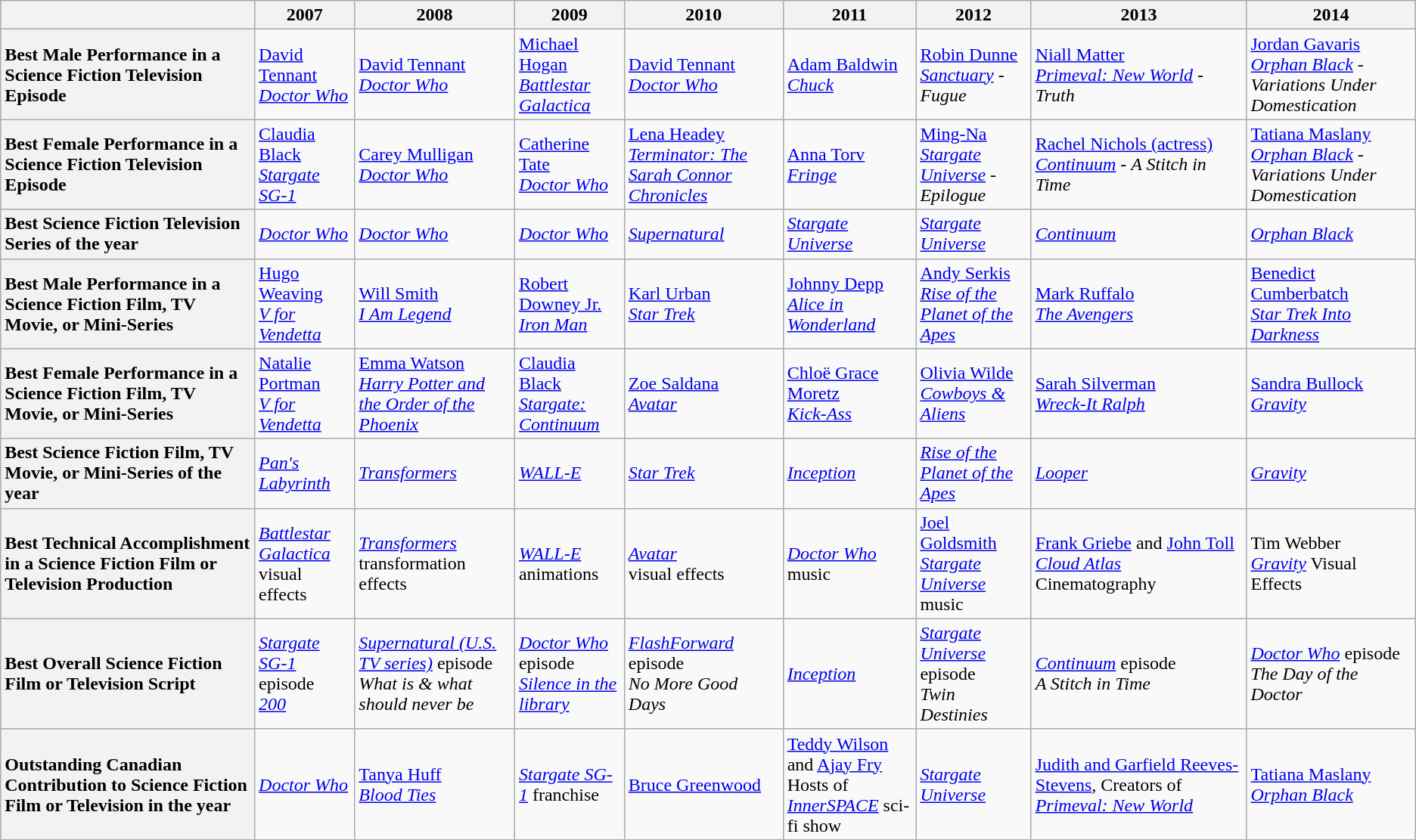<table class="wikitable">
<tr>
<th></th>
<th>2007</th>
<th>2008</th>
<th>2009</th>
<th>2010</th>
<th>2011</th>
<th>2012</th>
<th>2013</th>
<th>2014</th>
</tr>
<tr>
<th style="text-align:left;">Best Male Performance in a Science Fiction Television Episode</th>
<td><a href='#'>David Tennant</a><br><em><a href='#'>Doctor Who</a></em></td>
<td><a href='#'>David Tennant</a><br><em><a href='#'>Doctor Who</a></em></td>
<td><a href='#'>Michael Hogan</a><br><em><a href='#'>Battlestar Galactica</a></em></td>
<td><a href='#'>David Tennant</a><br><em><a href='#'>Doctor Who</a></em></td>
<td><a href='#'>Adam Baldwin</a><br><em><a href='#'>Chuck</a></em></td>
<td><a href='#'>Robin Dunne</a><br><em><a href='#'>Sanctuary</a></em> - <em>Fugue</em></td>
<td><a href='#'>Niall Matter</a><br><em><a href='#'>Primeval: New World</a></em> - <em>Truth</em></td>
<td><a href='#'>Jordan Gavaris</a><br><em><a href='#'>Orphan Black</a></em> - <em>Variations Under Domestication</em></td>
</tr>
<tr>
<th style="text-align:left;">Best Female Performance in a Science Fiction Television Episode</th>
<td><a href='#'>Claudia Black</a><br><em><a href='#'>Stargate SG-1</a></em></td>
<td><a href='#'>Carey Mulligan</a><br><em><a href='#'>Doctor Who</a></em></td>
<td><a href='#'>Catherine Tate</a><br><em><a href='#'>Doctor Who</a></em></td>
<td><a href='#'>Lena Headey</a><br><em><a href='#'>Terminator: The Sarah Connor Chronicles</a></em></td>
<td><a href='#'>Anna Torv</a><br><em><a href='#'>Fringe</a></em></td>
<td><a href='#'>Ming-Na</a><br><em><a href='#'>Stargate Universe</a></em> - <em>Epilogue</em></td>
<td><a href='#'>Rachel Nichols (actress)</a><br><em><a href='#'>Continuum</a></em> - <em>A Stitch in Time</em></td>
<td><a href='#'>Tatiana Maslany</a><br><em><a href='#'>Orphan Black</a></em> - <em>Variations Under Domestication</em></td>
</tr>
<tr>
<th style="text-align:left;">Best Science Fiction Television Series of the year</th>
<td><em><a href='#'>Doctor Who</a></em></td>
<td><em><a href='#'>Doctor Who</a></em></td>
<td><em><a href='#'>Doctor Who</a></em></td>
<td><em><a href='#'>Supernatural</a></em></td>
<td><em><a href='#'>Stargate Universe</a></em></td>
<td><em><a href='#'>Stargate Universe</a></em></td>
<td><em><a href='#'>Continuum</a></em></td>
<td><em><a href='#'>Orphan Black</a></em></td>
</tr>
<tr>
<th style="text-align:left;">Best Male Performance in a Science Fiction Film, TV Movie, or Mini-Series</th>
<td><a href='#'>Hugo Weaving</a><br><em><a href='#'>V for Vendetta</a></em></td>
<td><a href='#'>Will Smith</a><br><em><a href='#'>I Am Legend</a></em></td>
<td><a href='#'>Robert Downey Jr.</a><br><em><a href='#'>Iron Man</a></em></td>
<td><a href='#'>Karl Urban</a><br><em><a href='#'>Star Trek</a></em></td>
<td><a href='#'>Johnny Depp</a><br><em><a href='#'>Alice in Wonderland</a></em></td>
<td><a href='#'>Andy Serkis</a><br><em><a href='#'>Rise of the Planet of the Apes</a></em></td>
<td><a href='#'>Mark Ruffalo</a><br><em><a href='#'>The Avengers</a></em></td>
<td><a href='#'>Benedict Cumberbatch</a><br><em><a href='#'>Star Trek Into Darkness</a></em></td>
</tr>
<tr>
<th style="text-align:left;">Best Female Performance in a Science Fiction Film, TV Movie, or Mini-Series</th>
<td><a href='#'>Natalie Portman</a><br><em><a href='#'>V for Vendetta</a></em></td>
<td><a href='#'>Emma Watson</a><br><em><a href='#'>Harry Potter and the Order of the Phoenix</a></em></td>
<td><a href='#'>Claudia Black</a><br><em><a href='#'>Stargate: Continuum</a></em></td>
<td><a href='#'>Zoe Saldana</a><br><em><a href='#'>Avatar</a></em></td>
<td><a href='#'>Chloë Grace Moretz</a><br><em><a href='#'>Kick-Ass</a></em></td>
<td><a href='#'>Olivia Wilde</a><br><em><a href='#'>Cowboys & Aliens</a></em></td>
<td><a href='#'>Sarah Silverman</a><br><em><a href='#'>Wreck-It Ralph</a></em></td>
<td><a href='#'>Sandra Bullock</a><br><em><a href='#'>Gravity</a></em></td>
</tr>
<tr>
<th style="text-align:left;">Best Science Fiction Film, TV Movie, or Mini-Series of the year</th>
<td><em><a href='#'>Pan's Labyrinth</a></em></td>
<td><em><a href='#'>Transformers</a></em></td>
<td><em><a href='#'>WALL-E</a></em></td>
<td><em><a href='#'>Star Trek</a></em></td>
<td><em><a href='#'>Inception</a></em></td>
<td><em><a href='#'>Rise of the Planet of the Apes</a></em></td>
<td><em><a href='#'>Looper</a></em></td>
<td><em><a href='#'>Gravity</a></em></td>
</tr>
<tr>
<th style="text-align:left;">Best Technical Accomplishment in a Science Fiction Film or Television Production</th>
<td><em><a href='#'>Battlestar Galactica</a></em><br>visual effects</td>
<td><em><a href='#'>Transformers</a></em><br>transformation effects</td>
<td><em><a href='#'>WALL-E</a></em><br>animations</td>
<td><em><a href='#'>Avatar</a></em><br>visual effects</td>
<td><em><a href='#'>Doctor Who</a></em><br>music</td>
<td><a href='#'>Joel Goldsmith</a><br><em><a href='#'>Stargate Universe</a></em> music</td>
<td><a href='#'>Frank Griebe</a> and <a href='#'>John Toll</a><br><em><a href='#'>Cloud Atlas</a></em> Cinematography</td>
<td>Tim Webber<br><em><a href='#'>Gravity</a></em> Visual Effects</td>
</tr>
<tr>
<th style="text-align:left;">Best Overall Science Fiction Film or Television Script</th>
<td><em><a href='#'>Stargate SG-1</a></em> episode<br><em><a href='#'>200</a></em></td>
<td><em><a href='#'>Supernatural (U.S. TV series)</a></em> episode<br><em>What is & what should never be</em></td>
<td><em><a href='#'>Doctor Who</a></em> episode<br><em><a href='#'>Silence in the library</a></em></td>
<td><em><a href='#'>FlashForward</a></em> episode<br><em>No More Good Days</em></td>
<td><em><a href='#'>Inception</a></em></td>
<td><em><a href='#'>Stargate Universe</a></em> episode<br><em>Twin Destinies</em></td>
<td><em><a href='#'>Continuum</a></em> episode<br><em>A Stitch in Time</em></td>
<td><em><a href='#'>Doctor Who</a></em> episode<br><em>The Day of the Doctor</em></td>
</tr>
<tr>
<th style="text-align:left;">Outstanding Canadian Contribution to Science Fiction Film or Television in the year</th>
<td><em><a href='#'>Doctor Who</a></em></td>
<td><a href='#'>Tanya Huff</a><br><em><a href='#'>Blood Ties</a></em></td>
<td><em><a href='#'>Stargate SG-1</a></em> franchise</td>
<td><a href='#'>Bruce Greenwood</a></td>
<td><a href='#'>Teddy Wilson</a> and <a href='#'>Ajay Fry</a><br>Hosts of <em><a href='#'>InnerSPACE</a></em> sci-fi show</td>
<td><em><a href='#'>Stargate Universe</a></em></td>
<td><a href='#'>Judith and Garfield Reeves-Stevens</a>, Creators of <em><a href='#'>Primeval: New World</a></em></td>
<td><a href='#'>Tatiana Maslany</a><br><em><a href='#'>Orphan Black</a></em></td>
</tr>
</table>
